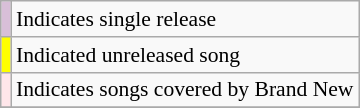<table class="wikitable" style="font-size:90%;">
<tr>
<td style="background-color:#D8BFD8"></td>
<td>Indicates single release</td>
</tr>
<tr>
<td style="background-color:#ffff00"></td>
<td>Indicated unreleased song</td>
</tr>
<tr>
<td style="background-color:#FFE6EA">  </td>
<td>Indicates songs covered by Brand New</td>
</tr>
<tr>
</tr>
</table>
